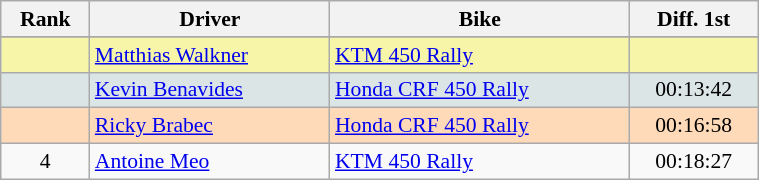<table class="wikitable" width=40% style="font-size:90%; text-align:left;">
<tr>
<th>Rank</th>
<th>Driver</th>
<th>Bike</th>
<th>Diff. 1st</th>
</tr>
<tr>
</tr>
<tr bgcolor="#F7F6A8">
<td align=center></td>
<td> <a href='#'>Matthias Walkner</a></td>
<td><a href='#'>KTM 450 Rally</a></td>
<td></td>
</tr>
<tr bgcolor="#DCE5E5">
<td align=center></td>
<td> <a href='#'>Kevin Benavides</a></td>
<td><a href='#'>Honda CRF 450 Rally</a></td>
<td align=center>00:13:42</td>
</tr>
<tr bgcolor="#FFDAB9">
<td align=center></td>
<td> <a href='#'>Ricky Brabec</a></td>
<td><a href='#'>Honda CRF 450 Rally</a></td>
<td align=center>00:16:58</td>
</tr>
<tr>
<td align=center>4</td>
<td> <a href='#'>Antoine Meo</a></td>
<td><a href='#'>KTM 450 Rally</a></td>
<td align=center>00:18:27</td>
</tr>
</table>
